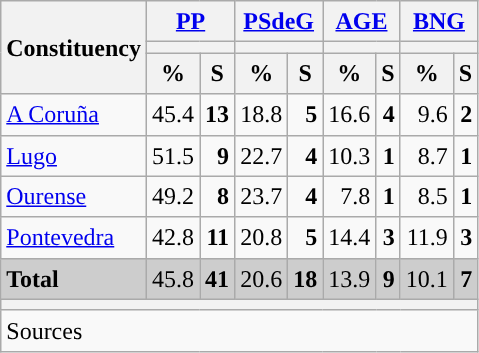<table class="wikitable sortable" style="text-align:right; line-height:20px;">
<tr>
<th rowspan="3">Constituency</th>
<th colspan="2" width="30px" class="unsortable"><a href='#'>PP</a></th>
<th colspan="2" width="30px" class="unsortable"><a href='#'>PSdeG</a></th>
<th colspan="2" width="30px" class="unsortable"><a href='#'>AGE</a></th>
<th colspan="2" width="30px" class="unsortable"><a href='#'>BNG</a></th>
</tr>
<tr>
<th colspan="2" style="background:"></th>
<th colspan="2" style="background:"></th>
<th colspan="2" style="background:"></th>
<th colspan="2" style="background:"></th>
</tr>
<tr>
<th data-sort-type="number">%</th>
<th data-sort-type="number">S</th>
<th data-sort-type="number">%</th>
<th data-sort-type="number">S</th>
<th data-sort-type="number">%</th>
<th data-sort-type="number">S</th>
<th data-sort-type="number">%</th>
<th data-sort-type="number">S</th>
</tr>
<tr>
<td align="left"><a href='#'>A Coruña</a></td>
<td style="background:">45.4</td>
<td><strong>13</strong></td>
<td>18.8</td>
<td><strong>5</strong></td>
<td>16.6</td>
<td><strong>4</strong></td>
<td>9.6</td>
<td><strong>2</strong></td>
</tr>
<tr>
<td align="left"><a href='#'>Lugo</a></td>
<td style="background:">51.5</td>
<td><strong>9</strong></td>
<td>22.7</td>
<td><strong>4</strong></td>
<td>10.3</td>
<td><strong>1</strong></td>
<td>8.7</td>
<td><strong>1</strong></td>
</tr>
<tr>
<td align="left"><a href='#'>Ourense</a></td>
<td style="background:">49.2</td>
<td><strong>8</strong></td>
<td>23.7</td>
<td><strong>4</strong></td>
<td>7.8</td>
<td><strong>1</strong></td>
<td>8.5</td>
<td><strong>1</strong></td>
</tr>
<tr>
<td align="left"><a href='#'>Pontevedra</a></td>
<td style="background:">42.8</td>
<td><strong>11</strong></td>
<td>20.8</td>
<td><strong>5</strong></td>
<td>14.4</td>
<td><strong>3</strong></td>
<td>11.9</td>
<td><strong>3</strong></td>
</tr>
<tr style="background:#CDCDCD;">
<td align="left"><strong>Total</strong></td>
<td style="background:">45.8</td>
<td><strong>41</strong></td>
<td>20.6</td>
<td><strong>18</strong></td>
<td>13.9</td>
<td><strong>9</strong></td>
<td>10.1</td>
<td><strong>7</strong></td>
</tr>
<tr>
<th colspan="9"></th>
</tr>
<tr>
<th style="text-align:left; font-weight:normal; background:#F9F9F9" colspan="9">Sources</th>
</tr>
</table>
